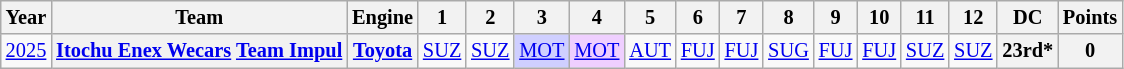<table class="wikitable" style="text-align:center; font-size:85%">
<tr>
<th>Year</th>
<th>Team</th>
<th>Engine</th>
<th>1</th>
<th>2</th>
<th>3</th>
<th>4</th>
<th>5</th>
<th>6</th>
<th>7</th>
<th>8</th>
<th>9</th>
<th>10</th>
<th>11</th>
<th>12</th>
<th>DC</th>
<th>Points</th>
</tr>
<tr>
<td><a href='#'>2025</a></td>
<th nowrap><a href='#'>Itochu Enex Wecars</a> <a href='#'>Team Impul</a></th>
<th><a href='#'>Toyota</a></th>
<td style="background:#;"><a href='#'>SUZ</a><br></td>
<td style="background:#;"><a href='#'>SUZ</a><br></td>
<td style="background:#CFCFFF;"><a href='#'>MOT</a><br></td>
<td style="background:#EFCFFF;"><a href='#'>MOT</a><br></td>
<td style="background:#;"><a href='#'>AUT</a><br></td>
<td style="background:#;"><a href='#'>FUJ</a><br></td>
<td style="background:#;"><a href='#'>FUJ</a><br></td>
<td style="background:#;"><a href='#'>SUG</a><br></td>
<td style="background:#;"><a href='#'>FUJ</a><br></td>
<td style="background:#;"><a href='#'>FUJ</a><br></td>
<td style="background:#;"><a href='#'>SUZ</a><br></td>
<td style="background:#;"><a href='#'>SUZ</a><br></td>
<th>23rd*</th>
<th>0</th>
</tr>
</table>
